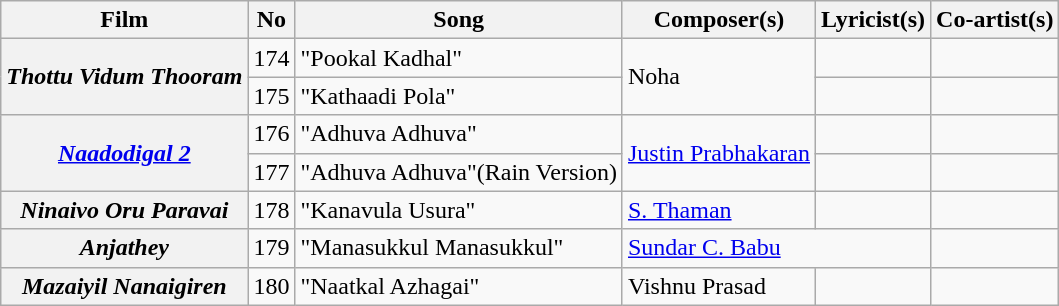<table class="wikitable">
<tr>
<th>Film</th>
<th>No</th>
<th>Song</th>
<th><strong>Composer(s)</strong></th>
<th><strong>Lyricist(s)</strong></th>
<th><strong>Co-artist(s)</strong></th>
</tr>
<tr>
<th rowspan="2"><em>Thottu Vidum Thooram</em></th>
<td>174</td>
<td>"Pookal Kadhal"</td>
<td rowspan="2">Noha</td>
<td></td>
<td></td>
</tr>
<tr>
<td>175</td>
<td>"Kathaadi Pola"</td>
<td></td>
<td></td>
</tr>
<tr>
<th rowspan="2"><em><a href='#'>Naadodigal 2</a></em></th>
<td>176</td>
<td>"Adhuva Adhuva"</td>
<td rowspan="2"><a href='#'>Justin Prabhakaran</a></td>
<td></td>
<td></td>
</tr>
<tr>
<td>177</td>
<td>"Adhuva Adhuva"(Rain Version)</td>
<td></td>
<td></td>
</tr>
<tr>
<th><em>Ninaivo Oru Paravai</em></th>
<td>178</td>
<td>"Kanavula Usura"</td>
<td><a href='#'>S. Thaman</a></td>
<td></td>
<td></td>
</tr>
<tr>
<th><em>Anjathey</em></th>
<td>179</td>
<td>"Manasukkul Manasukkul"</td>
<td colspan="2"><a href='#'>Sundar C. Babu</a></td>
<td></td>
</tr>
<tr>
<th><em>Mazaiyil Nanaigiren</em></th>
<td>180</td>
<td>"Naatkal Azhagai"</td>
<td>Vishnu Prasad</td>
<td></td>
<td></td>
</tr>
</table>
